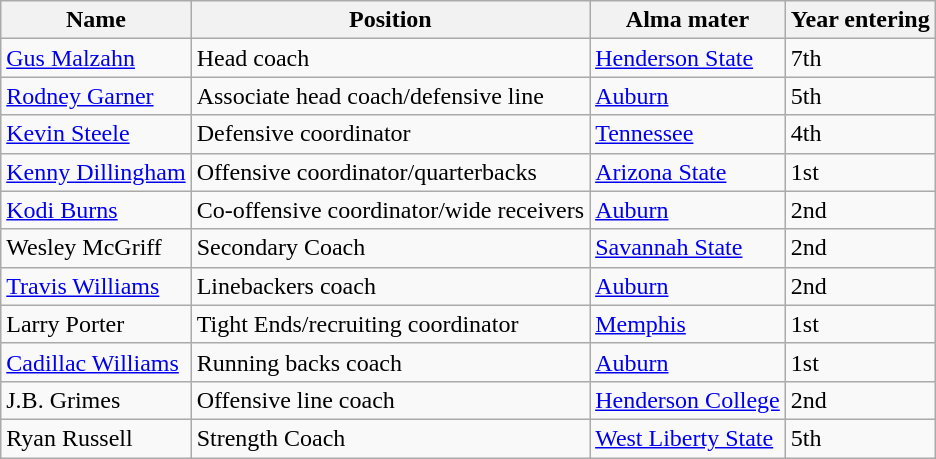<table class="wikitable">
<tr>
<th>Name</th>
<th>Position</th>
<th>Alma mater</th>
<th>Year entering</th>
</tr>
<tr>
<td><a href='#'>Gus Malzahn</a></td>
<td>Head coach</td>
<td><a href='#'>Henderson State</a></td>
<td>7th</td>
</tr>
<tr>
<td><a href='#'>Rodney Garner</a></td>
<td Associate head coach/defensive line coach>Associate head coach/defensive line</td>
<td><a href='#'>Auburn</a></td>
<td>5th</td>
</tr>
<tr>
<td><a href='#'>Kevin Steele</a></td>
<td>Defensive coordinator</td>
<td><a href='#'>Tennessee</a></td>
<td>4th</td>
</tr>
<tr>
<td><a href='#'>Kenny Dillingham</a></td>
<td>Offensive coordinator/quarterbacks</td>
<td><a href='#'>Arizona State</a></td>
<td>1st</td>
</tr>
<tr>
<td><a href='#'>Kodi Burns</a></td>
<td>Co-offensive coordinator/wide receivers</td>
<td><a href='#'>Auburn</a></td>
<td>2nd</td>
</tr>
<tr>
<td>Wesley McGriff</td>
<td>Secondary Coach</td>
<td><a href='#'>Savannah State</a></td>
<td>2nd</td>
</tr>
<tr>
<td><a href='#'>Travis Williams</a></td>
<td>Linebackers coach</td>
<td><a href='#'>Auburn</a></td>
<td>2nd</td>
</tr>
<tr>
<td>Larry Porter</td>
<td>Tight Ends/recruiting coordinator</td>
<td><a href='#'>Memphis</a></td>
<td>1st</td>
</tr>
<tr>
<td><a href='#'>Cadillac Williams</a></td>
<td>Running backs coach</td>
<td><a href='#'>Auburn</a></td>
<td>1st</td>
</tr>
<tr>
<td>J.B. Grimes</td>
<td>Offensive line coach</td>
<td><a href='#'>Henderson College</a></td>
<td>2nd</td>
</tr>
<tr>
<td>Ryan Russell</td>
<td>Strength Coach</td>
<td><a href='#'>West Liberty State</a></td>
<td>5th</td>
</tr>
</table>
